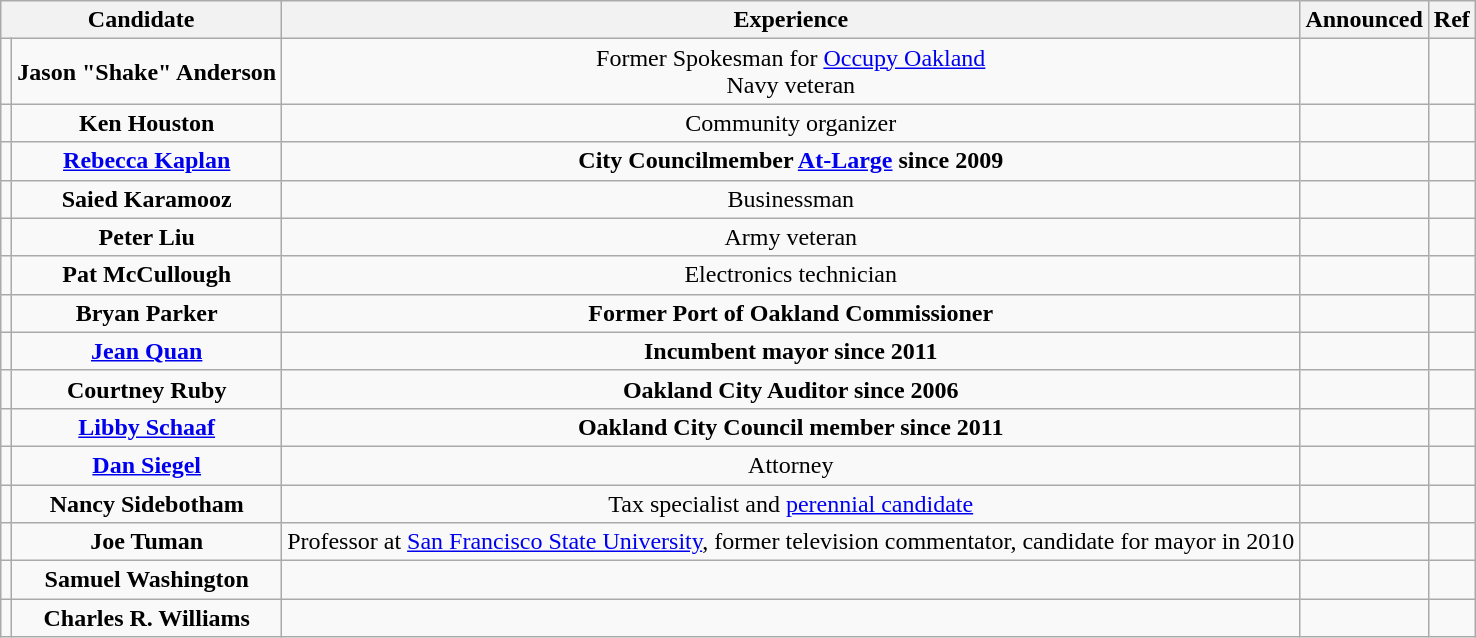<table class="wikitable sortable" style="text-align:center">
<tr>
<th colspan=2>Candidate</th>
<th>Experience</th>
<th>Announced</th>
<th class="unsortable">Ref</th>
</tr>
<tr>
<td></td>
<td><strong>Jason "Shake" Anderson </strong></td>
<td>Former Spokesman for <a href='#'>Occupy Oakland</a><br>Navy veteran</td>
<td></td>
<td></td>
</tr>
<tr>
<td></td>
<td><strong>Ken Houston	</strong></td>
<td>Community organizer</td>
<td></td>
<td></td>
</tr>
<tr>
<td></td>
<td><strong><a href='#'>Rebecca Kaplan</a></strong></td>
<td><strong>City Councilmember <a href='#'>At-Large</a> since 2009</strong></td>
<td></td>
<td></td>
</tr>
<tr>
<td></td>
<td><strong>Saied Karamooz</strong></td>
<td>Businessman</td>
<td></td>
<td></td>
</tr>
<tr>
<td></td>
<td><strong>Peter Liu</strong></td>
<td>Army veteran</td>
<td></td>
<td></td>
</tr>
<tr>
<td></td>
<td><strong>Pat McCullough</strong></td>
<td>Electronics technician</td>
<td></td>
<td></td>
</tr>
<tr>
<td></td>
<td><strong>Bryan Parker</strong></td>
<td><strong>Former Port of Oakland Commissioner</strong></td>
<td></td>
<td></td>
</tr>
<tr>
<td></td>
<td><strong><a href='#'>Jean Quan</a></strong></td>
<td><strong>Incumbent mayor since 2011</strong></td>
<td></td>
<td></td>
</tr>
<tr>
<td></td>
<td><strong>Courtney Ruby</strong></td>
<td><strong>Oakland City Auditor since 2006</strong></td>
<td></td>
<td></td>
</tr>
<tr>
<td></td>
<td><strong><a href='#'>Libby Schaaf</a></strong></td>
<td><strong>Oakland City Council member since 2011</strong></td>
<td></td>
<td></td>
</tr>
<tr>
<td></td>
<td><strong><a href='#'>Dan Siegel</a></strong></td>
<td>Attorney</td>
<td></td>
<td></td>
</tr>
<tr>
<td></td>
<td><strong>Nancy Sidebotham</strong></td>
<td>Tax specialist and <a href='#'>perennial candidate</a></td>
<td></td>
<td></td>
</tr>
<tr>
<td></td>
<td><strong>Joe Tuman</strong></td>
<td>Professor at <a href='#'>San Francisco State University</a>, former television commentator, candidate for mayor in 2010</td>
<td></td>
<td></td>
</tr>
<tr>
<td></td>
<td><strong>Samuel Washington</strong></td>
<td></td>
<td></td>
<td></td>
</tr>
<tr>
<td></td>
<td><strong>Charles R. Williams</strong></td>
<td></td>
<td></td>
<td></td>
</tr>
</table>
